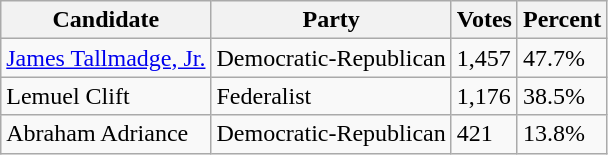<table class=wikitable>
<tr>
<th>Candidate</th>
<th>Party</th>
<th>Votes</th>
<th>Percent</th>
</tr>
<tr>
<td><a href='#'>James Tallmadge, Jr.</a></td>
<td>Democratic-Republican</td>
<td>1,457</td>
<td>47.7%</td>
</tr>
<tr>
<td>Lemuel Clift</td>
<td>Federalist</td>
<td>1,176</td>
<td>38.5%</td>
</tr>
<tr>
<td>Abraham Adriance</td>
<td>Democratic-Republican</td>
<td>421</td>
<td>13.8%</td>
</tr>
</table>
